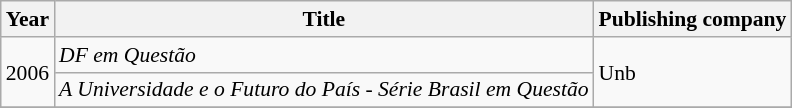<table class="wikitable" style="font-size: 90%;">
<tr>
<th>Year</th>
<th>Title</th>
<th>Publishing company</th>
</tr>
<tr>
<td rowspan=2>2006</td>
<td><em>DF em Questão</em></td>
<td rowspan=2>Unb</td>
</tr>
<tr>
<td><em>A Universidade e o Futuro do País - Série Brasil em Questão</em></td>
</tr>
<tr>
</tr>
</table>
